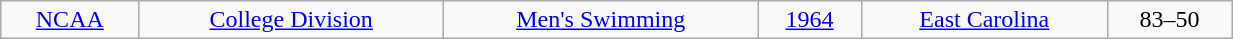<table class="wikitable" width="65%">
<tr align="center">
<td rowspan="1"><a href='#'>NCAA</a></td>
<td rowspan="1"><a href='#'>College Division</a></td>
<td rowspan="1"><a href='#'>Men's Swimming</a></td>
<td><a href='#'>1964</a></td>
<td><a href='#'>East Carolina</a></td>
<td>83–50</td>
</tr>
</table>
